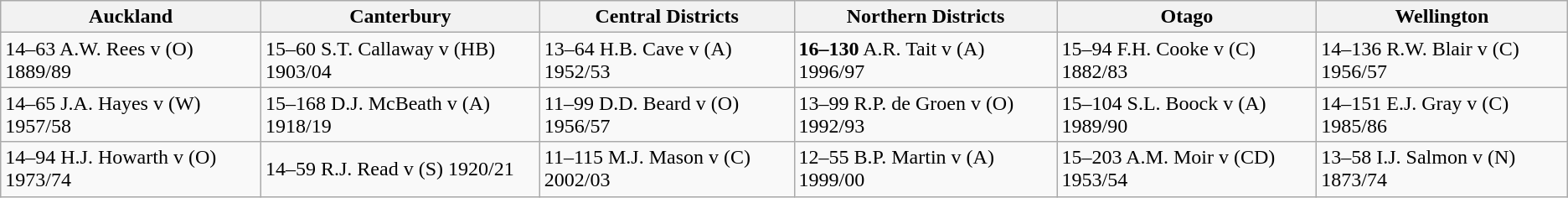<table class="wikitable">
<tr>
<th>Auckland</th>
<th>Canterbury</th>
<th>Central Districts</th>
<th>Northern Districts</th>
<th>Otago</th>
<th>Wellington</th>
</tr>
<tr>
<td>14–63 A.W. Rees v (O) 1889/89</td>
<td>15–60 S.T. Callaway v (HB) 1903/04</td>
<td>13–64 H.B. Cave v (A) 1952/53</td>
<td><strong>16–130</strong> A.R. Tait v (A) 1996/97</td>
<td>15–94 F.H. Cooke v (C) 1882/83</td>
<td>14–136 R.W. Blair v (C) 1956/57</td>
</tr>
<tr>
<td>14–65 J.A. Hayes v (W) 1957/58</td>
<td>15–168 D.J. McBeath v (A) 1918/19</td>
<td>11–99 D.D. Beard v (O) 1956/57</td>
<td>13–99 R.P. de Groen v (O) 1992/93</td>
<td>15–104 S.L. Boock v (A) 1989/90</td>
<td>14–151 E.J. Gray v (C) 1985/86</td>
</tr>
<tr>
<td>14–94 H.J. Howarth v (O) 1973/74</td>
<td>14–59 R.J. Read v (S) 1920/21</td>
<td>11–115 M.J. Mason v (C) 2002/03</td>
<td>12–55 B.P. Martin v (A) 1999/00</td>
<td>15–203 A.M. Moir v (CD) 1953/54</td>
<td>13–58 I.J. Salmon v (N) 1873/74</td>
</tr>
</table>
